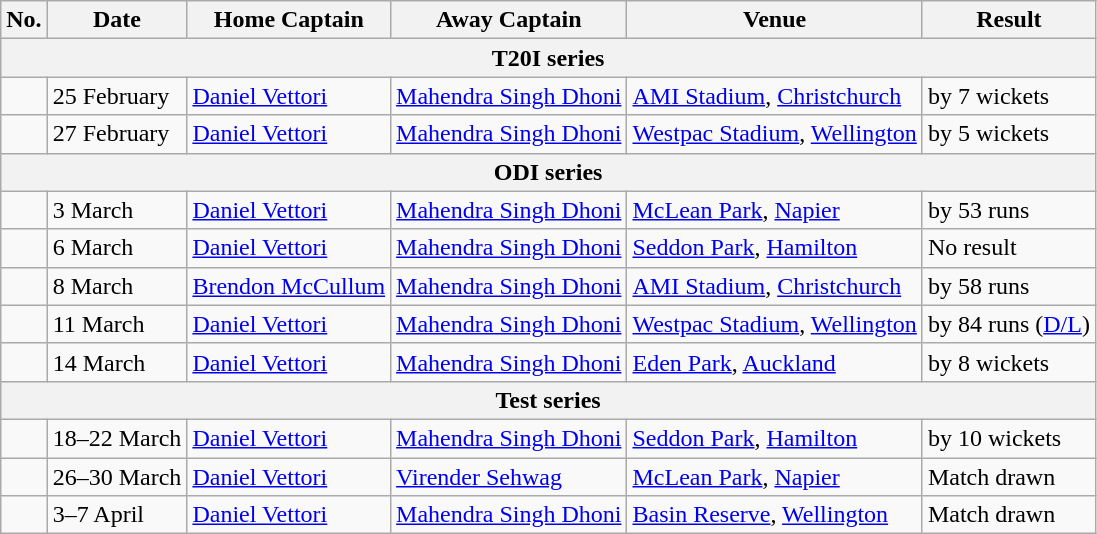<table class="wikitable">
<tr>
<th>No.</th>
<th>Date</th>
<th>Home Captain</th>
<th>Away Captain</th>
<th>Venue</th>
<th>Result</th>
</tr>
<tr>
<th colspan="6">T20I series</th>
</tr>
<tr>
<td></td>
<td>25 February</td>
<td><a href='#'>Daniel Vettori</a></td>
<td><a href='#'>Mahendra Singh Dhoni</a></td>
<td><a href='#'>AMI Stadium</a>, <a href='#'>Christchurch</a></td>
<td> by 7 wickets</td>
</tr>
<tr>
<td></td>
<td>27 February</td>
<td><a href='#'>Daniel Vettori</a></td>
<td><a href='#'>Mahendra Singh Dhoni</a></td>
<td><a href='#'>Westpac Stadium</a>, <a href='#'>Wellington</a></td>
<td> by 5 wickets</td>
</tr>
<tr>
<th colspan="6">ODI series</th>
</tr>
<tr>
<td></td>
<td>3 March</td>
<td><a href='#'>Daniel Vettori</a></td>
<td><a href='#'>Mahendra Singh Dhoni</a></td>
<td><a href='#'>McLean Park</a>, <a href='#'>Napier</a></td>
<td> by 53 runs</td>
</tr>
<tr>
<td></td>
<td>6 March</td>
<td><a href='#'>Daniel Vettori</a></td>
<td><a href='#'>Mahendra Singh Dhoni</a></td>
<td><a href='#'>Seddon Park</a>, <a href='#'>Hamilton</a></td>
<td>No result</td>
</tr>
<tr>
<td></td>
<td>8 March</td>
<td><a href='#'>Brendon McCullum</a></td>
<td><a href='#'>Mahendra Singh Dhoni</a></td>
<td><a href='#'>AMI Stadium</a>, <a href='#'>Christchurch</a></td>
<td> by 58 runs</td>
</tr>
<tr>
<td></td>
<td>11 March</td>
<td><a href='#'>Daniel Vettori</a></td>
<td><a href='#'>Mahendra Singh Dhoni</a></td>
<td><a href='#'>Westpac Stadium</a>, <a href='#'>Wellington</a></td>
<td> by 84 runs (<a href='#'>D/L</a>)</td>
</tr>
<tr>
<td></td>
<td>14 March</td>
<td><a href='#'>Daniel Vettori</a></td>
<td><a href='#'>Mahendra Singh Dhoni</a></td>
<td><a href='#'>Eden Park</a>, <a href='#'>Auckland</a></td>
<td> by 8 wickets</td>
</tr>
<tr>
<th colspan="6">Test series</th>
</tr>
<tr>
<td></td>
<td>18–22 March</td>
<td><a href='#'>Daniel Vettori</a></td>
<td><a href='#'>Mahendra Singh Dhoni</a></td>
<td><a href='#'>Seddon Park</a>, <a href='#'>Hamilton</a></td>
<td> by 10 wickets</td>
</tr>
<tr>
<td></td>
<td>26–30 March</td>
<td><a href='#'>Daniel Vettori</a></td>
<td><a href='#'>Virender Sehwag</a></td>
<td><a href='#'>McLean Park</a>, <a href='#'>Napier</a></td>
<td>Match drawn</td>
</tr>
<tr>
<td></td>
<td>3–7 April</td>
<td><a href='#'>Daniel Vettori</a></td>
<td><a href='#'>Mahendra Singh Dhoni</a></td>
<td><a href='#'>Basin Reserve</a>, <a href='#'>Wellington</a></td>
<td>Match drawn</td>
</tr>
</table>
